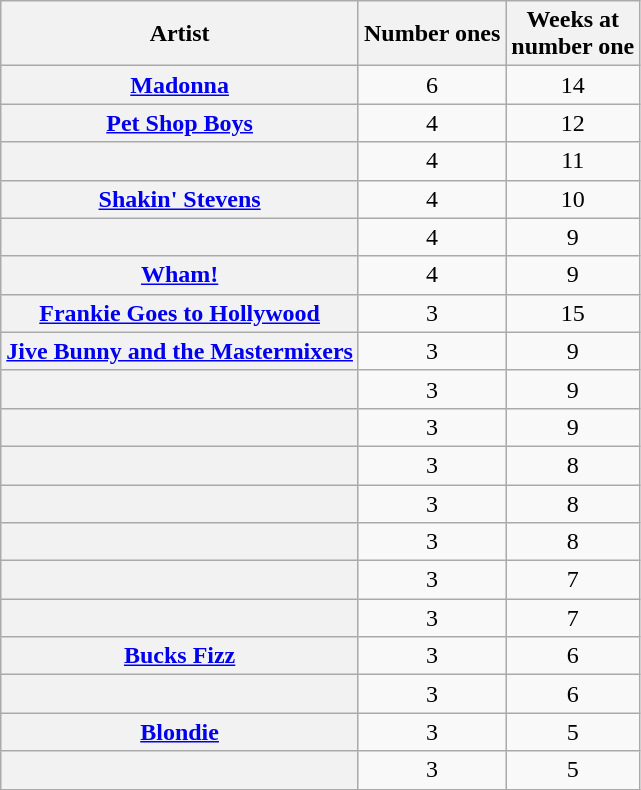<table class="wikitable plainrowheaders sortable">
<tr>
<th scope=col>Artist</th>
<th scope=col>Number ones</th>
<th scope=col>Weeks at<br>number one</th>
</tr>
<tr>
<th scope=row><a href='#'>Madonna</a></th>
<td align=center>6</td>
<td align=center>14</td>
</tr>
<tr>
<th scope=row><a href='#'>Pet Shop Boys</a></th>
<td align=center>4</td>
<td align=center>12</td>
</tr>
<tr>
<th scope=row></th>
<td align=center>4</td>
<td align=center>11</td>
</tr>
<tr>
<th scope=row><a href='#'>Shakin' Stevens</a></th>
<td align=center>4</td>
<td align=center>10</td>
</tr>
<tr>
<th scope=row></th>
<td align=center>4</td>
<td align=center>9</td>
</tr>
<tr>
<th scope=row><a href='#'>Wham!</a></th>
<td align=center>4</td>
<td align=center>9</td>
</tr>
<tr>
<th scope=row><a href='#'>Frankie Goes to Hollywood</a></th>
<td align=center>3</td>
<td align=center>15</td>
</tr>
<tr>
<th scope=row><a href='#'>Jive Bunny and the Mastermixers</a></th>
<td align=center>3</td>
<td align=center>9</td>
</tr>
<tr>
<th scope=row></th>
<td align=center>3</td>
<td align=center>9</td>
</tr>
<tr>
<th scope=row></th>
<td align=center>3</td>
<td align=center>9</td>
</tr>
<tr>
<th scope=row></th>
<td align=center>3</td>
<td align=center>8</td>
</tr>
<tr>
<th scope=row></th>
<td align=center>3</td>
<td align=center>8</td>
</tr>
<tr>
<th scope=row></th>
<td align=center>3</td>
<td align=center>8</td>
</tr>
<tr>
<th scope=row></th>
<td align=center>3</td>
<td align=center>7</td>
</tr>
<tr>
<th scope=row></th>
<td align=center>3</td>
<td align=center>7</td>
</tr>
<tr>
<th scope=row><a href='#'>Bucks Fizz</a></th>
<td align=center>3</td>
<td align=center>6</td>
</tr>
<tr>
<th scope=row></th>
<td align=center>3</td>
<td align=center>6</td>
</tr>
<tr>
<th scope=row><a href='#'>Blondie</a></th>
<td align=center>3</td>
<td align=center>5</td>
</tr>
<tr>
<th scope=row></th>
<td align=center>3</td>
<td align=center>5</td>
</tr>
</table>
